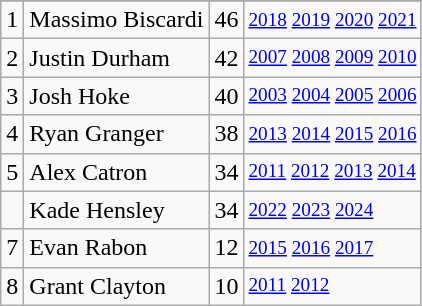<table class="wikitable">
<tr>
</tr>
<tr>
<td>1</td>
<td>Massimo Biscardi</td>
<td>46</td>
<td style="font-size:80%;"><a href='#'>2018</a> <a href='#'>2019</a> <a href='#'>2020</a> <a href='#'>2021</a></td>
</tr>
<tr>
<td>2</td>
<td>Justin Durham</td>
<td>42</td>
<td style="font-size:80%;"><a href='#'>2007</a> <a href='#'>2008</a> <a href='#'>2009</a> <a href='#'>2010</a></td>
</tr>
<tr>
<td>3</td>
<td>Josh Hoke</td>
<td>40</td>
<td style="font-size:80%;"><a href='#'>2003</a> <a href='#'>2004</a> <a href='#'>2005</a> <a href='#'>2006</a></td>
</tr>
<tr>
<td>4</td>
<td>Ryan Granger</td>
<td>38</td>
<td style="font-size:80%;"><a href='#'>2013</a> <a href='#'>2014</a> <a href='#'>2015</a> <a href='#'>2016</a></td>
</tr>
<tr>
<td>5</td>
<td>Alex Catron</td>
<td>34</td>
<td style="font-size:80%;"><a href='#'>2011</a> <a href='#'>2012</a> <a href='#'>2013</a> <a href='#'>2014</a></td>
</tr>
<tr>
<td></td>
<td>Kade Hensley</td>
<td>34</td>
<td style="font-size:80%;"><a href='#'>2022</a> <a href='#'>2023</a> <a href='#'>2024</a></td>
</tr>
<tr>
<td>7</td>
<td>Evan Rabon</td>
<td>12</td>
<td style="font-size:80%;"><a href='#'>2015</a> <a href='#'>2016</a> <a href='#'>2017</a></td>
</tr>
<tr>
<td>8</td>
<td>Grant Clayton</td>
<td>10</td>
<td style="font-size:80%;"><a href='#'>2011</a> <a href='#'>2012</a></td>
</tr>
</table>
